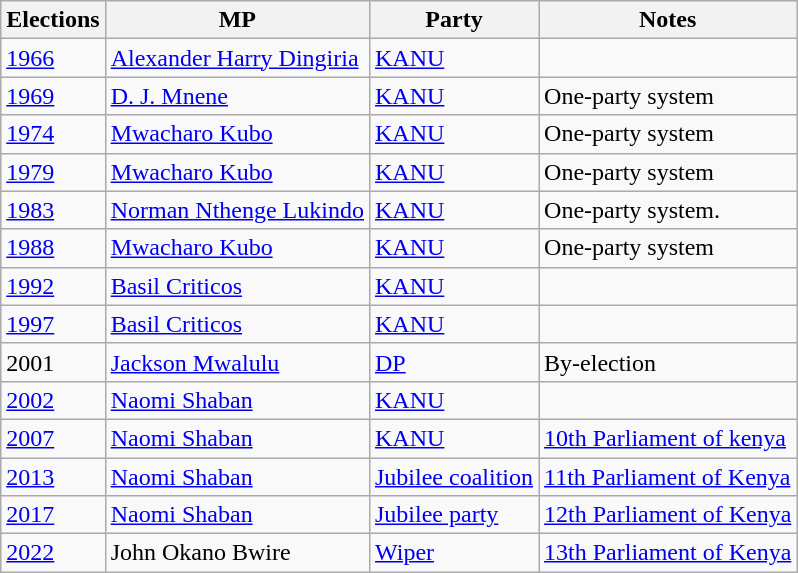<table class="wikitable">
<tr>
<th>Elections</th>
<th>MP </th>
<th>Party</th>
<th>Notes</th>
</tr>
<tr>
<td><a href='#'>1966</a></td>
<td><a href='#'>Alexander Harry Dingiria</a></td>
<td><a href='#'>KANU</a></td>
<td></td>
</tr>
<tr>
<td><a href='#'>1969</a></td>
<td><a href='#'>D. J. Mnene</a></td>
<td><a href='#'>KANU</a></td>
<td>One-party system</td>
</tr>
<tr>
<td><a href='#'>1974</a></td>
<td><a href='#'>Mwacharo Kubo</a></td>
<td><a href='#'>KANU</a></td>
<td>One-party system</td>
</tr>
<tr>
<td><a href='#'>1979</a></td>
<td><a href='#'>Mwacharo Kubo</a></td>
<td><a href='#'>KANU</a></td>
<td>One-party system</td>
</tr>
<tr>
<td><a href='#'>1983</a></td>
<td><a href='#'>Norman Nthenge Lukindo</a></td>
<td><a href='#'>KANU</a></td>
<td>One-party system.</td>
</tr>
<tr>
<td><a href='#'>1988</a></td>
<td><a href='#'>Mwacharo Kubo</a></td>
<td><a href='#'>KANU</a></td>
<td>One-party system</td>
</tr>
<tr>
<td><a href='#'>1992</a></td>
<td><a href='#'>Basil Criticos</a></td>
<td><a href='#'>KANU</a></td>
<td></td>
</tr>
<tr>
<td><a href='#'>1997</a></td>
<td><a href='#'>Basil Criticos</a></td>
<td><a href='#'>KANU</a></td>
<td></td>
</tr>
<tr>
<td>2001</td>
<td><a href='#'>Jackson Mwalulu</a></td>
<td><a href='#'>DP</a></td>
<td>By-election</td>
</tr>
<tr>
<td><a href='#'>2002</a></td>
<td><a href='#'>Naomi Shaban</a></td>
<td><a href='#'>KANU</a></td>
<td></td>
</tr>
<tr>
<td><a href='#'>2007</a></td>
<td><a href='#'>Naomi Shaban</a></td>
<td><a href='#'>KANU</a></td>
<td><a href='#'>10th Parliament of kenya</a></td>
</tr>
<tr>
<td><a href='#'>2013</a></td>
<td><a href='#'>Naomi Shaban</a></td>
<td><a href='#'>Jubilee coalition</a></td>
<td><a href='#'>11th Parliament of Kenya</a></td>
</tr>
<tr>
<td><a href='#'>2017</a></td>
<td><a href='#'>Naomi Shaban</a></td>
<td><a href='#'>Jubilee party</a></td>
<td><a href='#'>12th Parliament of Kenya</a></td>
</tr>
<tr>
<td><a href='#'>2022</a></td>
<td>John Okano Bwire</td>
<td><a href='#'>Wiper</a></td>
<td><a href='#'>13th Parliament of Kenya</a></td>
</tr>
</table>
